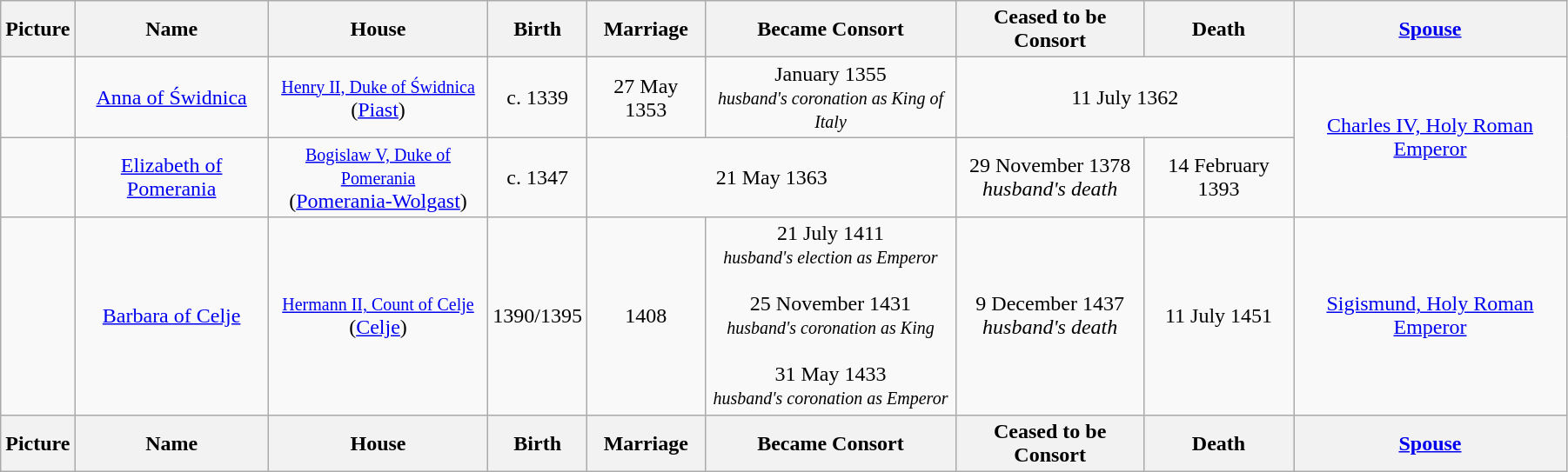<table width=95% class="wikitable">
<tr>
<th>Picture</th>
<th>Name</th>
<th>House</th>
<th>Birth</th>
<th>Marriage</th>
<th>Became Consort</th>
<th>Ceased to be Consort</th>
<th>Death</th>
<th><a href='#'>Spouse</a></th>
</tr>
<tr>
<td align=center></td>
<td align=center><a href='#'>Anna of Świdnica</a></td>
<td align="center"><small><a href='#'>Henry II, Duke of Świdnica</a></small><br>(<a href='#'>Piast</a>)</td>
<td align="center">c. 1339</td>
<td align="center">27 May 1353</td>
<td align="center">January 1355<br><small><em>husband's coronation as King of Italy</em></small></td>
<td align="center" colspan="2">11 July 1362</td>
<td align="center" rowspan="2"><a href='#'>Charles IV, Holy Roman Emperor</a></td>
</tr>
<tr>
<td align=center></td>
<td align=center><a href='#'>Elizabeth of Pomerania</a></td>
<td align="center"><small><a href='#'>Bogislaw V, Duke of Pomerania</a></small><br>(<a href='#'>Pomerania-Wolgast</a>)</td>
<td align="center">c. 1347</td>
<td align="center" colspan="2">21 May 1363</td>
<td align="center">29 November 1378 <br> <em>husband's death</em></td>
<td align="center">14 February 1393</td>
</tr>
<tr>
<td align=center></td>
<td align=center><a href='#'>Barbara of Celje</a></td>
<td align="center"><small><a href='#'>Hermann II, Count of Celje</a></small><br>(<a href='#'>Celje</a>)</td>
<td align="center">1390/1395</td>
<td align="center">1408</td>
<td align="center">21 July 1411<br><small><em>husband's election as Emperor</em></small><br><br>25 November 1431<br><small><em>husband's coronation as King</em></small><br><br>31 May 1433<br><small><em>husband's coronation as Emperor</em></small></td>
<td align="center">9 December 1437<br><em>husband's death</em></td>
<td align="center">11 July 1451</td>
<td align="center"><a href='#'>Sigismund, Holy Roman Emperor</a></td>
</tr>
<tr>
<th>Picture</th>
<th>Name</th>
<th>House</th>
<th>Birth</th>
<th>Marriage</th>
<th>Became Consort</th>
<th>Ceased to be Consort</th>
<th>Death</th>
<th><a href='#'>Spouse</a></th>
</tr>
</table>
